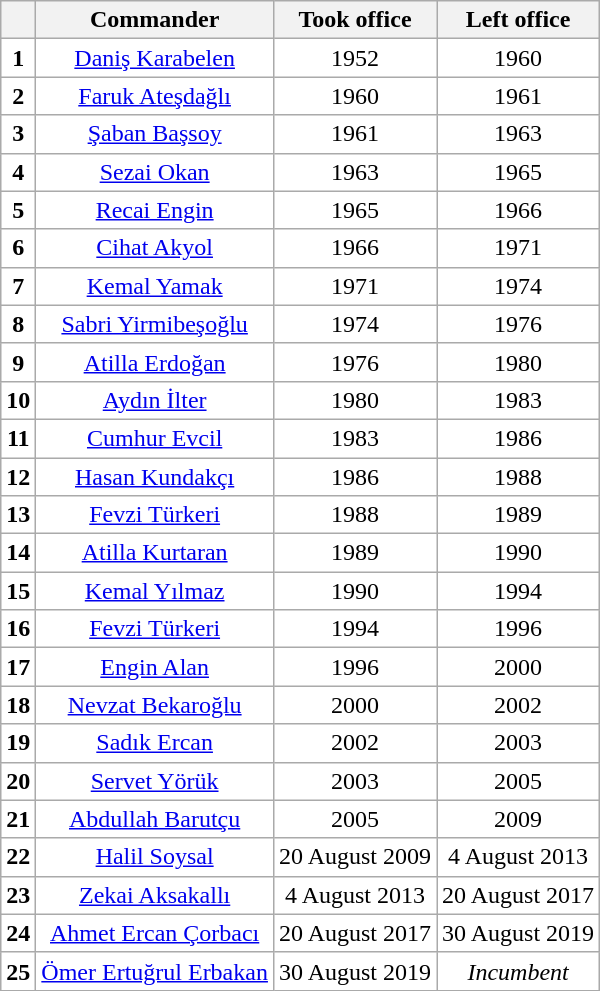<table class="wikitable" style="text-align:center">
<tr>
<th></th>
<th colspan=1>Commander</th>
<th>Took office</th>
<th>Left office</th>
</tr>
<tr style="background:#ffffff">
<td rowspan=1><strong>1</strong></td>
<td rowspan=1><a href='#'>Daniş Karabelen</a></td>
<td rowspan=1>1952</td>
<td rowspan=1>1960</td>
</tr>
<tr style="background:#ffffff">
<td rowspan=1><strong>2</strong></td>
<td rowspan=1><a href='#'>Faruk Ateşdağlı</a></td>
<td rowspan=1>1960</td>
<td rowspan=1>1961</td>
</tr>
<tr style="background:#ffffff">
<td rowspan=1><strong>3</strong></td>
<td rowspan=1><a href='#'>Şaban Başsoy</a></td>
<td rowspan=1>1961</td>
<td rowspan=1>1963</td>
</tr>
<tr style="background:#ffffff">
<td rowspan=1><strong>4</strong></td>
<td rowspan=1><a href='#'>Sezai Okan</a></td>
<td rowspan=1>1963</td>
<td rowspan=1>1965</td>
</tr>
<tr style="background:#ffffff">
<td rowspan=1><strong>5</strong></td>
<td rowspan=1><a href='#'>Recai Engin</a></td>
<td rowspan=1>1965</td>
<td rowspan=1>1966</td>
</tr>
<tr style="background:#ffffff">
<td rowspan=1><strong>6</strong></td>
<td rowspan=1><a href='#'>Cihat Akyol</a></td>
<td rowspan=1>1966</td>
<td rowspan=1>1971</td>
</tr>
<tr style="background:#ffffff">
<td rowspan=1><strong>7</strong></td>
<td rowspan=1><a href='#'>Kemal Yamak</a></td>
<td rowspan=1>1971</td>
<td rowspan=1>1974</td>
</tr>
<tr style="background:#ffffff">
<td rowspan=1><strong>8</strong></td>
<td rowspan=1><a href='#'>Sabri Yirmibeşoğlu</a></td>
<td rowspan=1>1974</td>
<td rowspan=1>1976</td>
</tr>
<tr style="background:#ffffff">
<td rowspan=1><strong>9</strong></td>
<td rowspan=1><a href='#'>Atilla Erdoğan</a></td>
<td rowspan=1>1976</td>
<td rowspan=1>1980</td>
</tr>
<tr style="background:#ffffff">
<td rowspan=1><strong>10</strong></td>
<td rowspan=1><a href='#'>Aydın İlter</a></td>
<td rowspan=1>1980</td>
<td rowspan=1>1983</td>
</tr>
<tr style="background:#ffffff">
<td rowspan=1><strong>11</strong></td>
<td rowspan=1><a href='#'>Cumhur Evcil</a></td>
<td rowspan=1>1983</td>
<td rowspan=1>1986</td>
</tr>
<tr style="background:#ffffff">
<td rowspan=1><strong>12</strong></td>
<td rowspan=1><a href='#'>Hasan Kundakçı</a></td>
<td rowspan=1>1986</td>
<td rowspan=1>1988</td>
</tr>
<tr style="background:#ffffff">
<td rowspan=1><strong>13</strong></td>
<td rowspan=1><a href='#'>Fevzi Türkeri</a></td>
<td rowspan=1>1988</td>
<td rowspan=1>1989</td>
</tr>
<tr style="background:#ffffff">
<td rowspan=1><strong>14</strong></td>
<td rowspan=1><a href='#'>Atilla Kurtaran</a></td>
<td rowspan=1>1989</td>
<td rowspan=1>1990</td>
</tr>
<tr style="background:#ffffff">
<td rowspan=1><strong>15</strong></td>
<td rowspan=1><a href='#'>Kemal Yılmaz</a></td>
<td rowspan=1>1990</td>
<td rowspan=1>1994</td>
</tr>
<tr style="background:#ffffff">
<td rowspan=1><strong>16</strong></td>
<td rowspan=1><a href='#'>Fevzi Türkeri</a></td>
<td rowspan=1>1994</td>
<td rowspan=1>1996</td>
</tr>
<tr style="background:#ffffff">
<td rowspan=1><strong>17</strong></td>
<td rowspan=1><a href='#'>Engin Alan</a></td>
<td rowspan=1>1996</td>
<td rowspan=1>2000</td>
</tr>
<tr style="background:#ffffff">
<td rowspan=1><strong>18</strong></td>
<td rowspan=1><a href='#'>Nevzat Bekaroğlu</a></td>
<td rowspan=1>2000</td>
<td rowspan=1>2002</td>
</tr>
<tr style="background:#ffffff">
<td rowspan=1><strong>19</strong></td>
<td rowspan=1><a href='#'>Sadık Ercan</a></td>
<td rowspan=1>2002</td>
<td rowspan=1>2003</td>
</tr>
<tr style="background:#ffffff">
<td rowspan=1><strong>20</strong></td>
<td rowspan=1><a href='#'>Servet Yörük</a></td>
<td rowspan=1>2003</td>
<td rowspan=1>2005</td>
</tr>
<tr style="background:#ffffff">
<td rowspan=1><strong>21</strong></td>
<td rowspan=1><a href='#'>Abdullah Barutçu</a></td>
<td rowspan=1>2005</td>
<td rowspan=1>2009</td>
</tr>
<tr style="background:#ffffff">
<td rowspan=1><strong>22</strong></td>
<td rowspan=1><a href='#'>Halil Soysal</a></td>
<td rowspan=1>20 August 2009</td>
<td rowspan=1>4 August 2013</td>
</tr>
<tr style="background:#ffffff">
<td rowspan=1><strong>23</strong></td>
<td rowspan=1><a href='#'>Zekai Aksakallı</a></td>
<td rowspan=1>4 August 2013</td>
<td rowspan=1>20 August 2017</td>
</tr>
<tr style="background:#ffffff">
<td rowspan=1><strong>24</strong></td>
<td rowspan=1><a href='#'>Ahmet Ercan Çorbacı</a></td>
<td rowspan=1>20 August 2017</td>
<td rowspan=1>30 August 2019</td>
</tr>
<tr style="background:#ffffff">
<td rowspan=1><strong>25</strong></td>
<td rowspan=1><a href='#'>Ömer Ertuğrul Erbakan</a></td>
<td rowspan=1>30 August 2019</td>
<td rowspan=1><em>Incumbent</em></td>
</tr>
</table>
